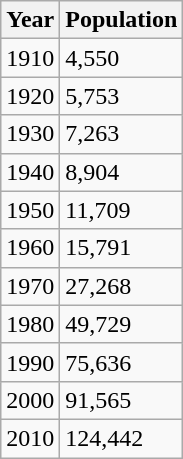<table class="wikitable">
<tr>
<th>Year</th>
<th>Population</th>
</tr>
<tr>
<td>1910</td>
<td>4,550</td>
</tr>
<tr>
<td>1920</td>
<td>5,753</td>
</tr>
<tr>
<td>1930</td>
<td>7,263</td>
</tr>
<tr>
<td>1940</td>
<td>8,904</td>
</tr>
<tr>
<td>1950</td>
<td>11,709</td>
</tr>
<tr>
<td>1960</td>
<td>15,791</td>
</tr>
<tr>
<td>1970</td>
<td>27,268</td>
</tr>
<tr>
<td>1980</td>
<td>49,729</td>
</tr>
<tr>
<td>1990</td>
<td>75,636</td>
</tr>
<tr>
<td>2000</td>
<td>91,565</td>
</tr>
<tr>
<td>2010</td>
<td>124,442</td>
</tr>
</table>
